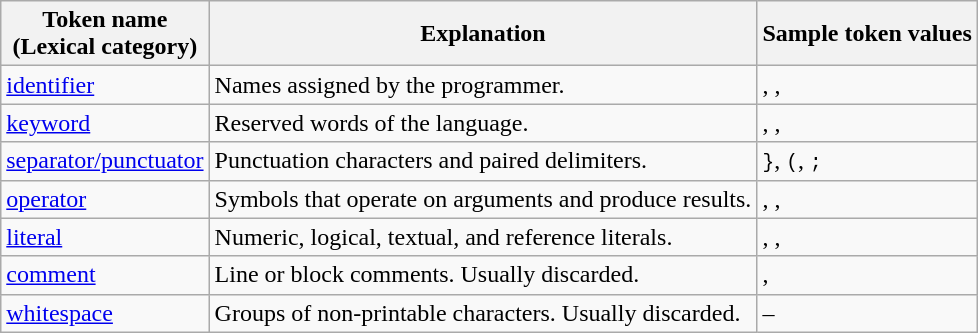<table class="wikitable">
<tr>
<th>Token name<br>(Lexical category)</th>
<th>Explanation</th>
<th>Sample token values</th>
</tr>
<tr>
<td><a href='#'>identifier</a></td>
<td>Names assigned by the programmer.</td>
<td>, , </td>
</tr>
<tr>
<td><a href='#'>keyword</a></td>
<td>Reserved words of the language.</td>
<td>, , </td>
</tr>
<tr>
<td><a href='#'>separator/punctuator</a></td>
<td>Punctuation characters and paired delimiters.</td>
<td><code>}</code>, <code>(</code>, <code>;</code></td>
</tr>
<tr>
<td><a href='#'>operator</a></td>
<td>Symbols that operate on arguments and produce results.</td>
<td>, , </td>
</tr>
<tr>
<td><a href='#'>literal</a></td>
<td>Numeric, logical, textual, and reference literals.</td>
<td>, , </td>
</tr>
<tr>
<td><a href='#'>comment</a></td>
<td>Line or block comments. Usually discarded.</td>
<td>, </td>
</tr>
<tr>
<td><a href='#'>whitespace</a></td>
<td>Groups of non-printable characters. Usually discarded.</td>
<td>–</td>
</tr>
</table>
